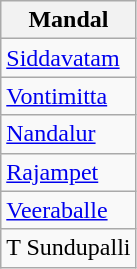<table class="wikitable sortable static-row-numbers static-row-header-hash">
<tr>
<th>Mandal</th>
</tr>
<tr>
<td><a href='#'>Siddavatam</a></td>
</tr>
<tr>
<td><a href='#'>Vontimitta</a></td>
</tr>
<tr>
<td><a href='#'>Nandalur</a></td>
</tr>
<tr>
<td><a href='#'>Rajampet</a></td>
</tr>
<tr>
<td><a href='#'>Veeraballe</a></td>
</tr>
<tr>
<td>T Sundupalli</td>
</tr>
</table>
